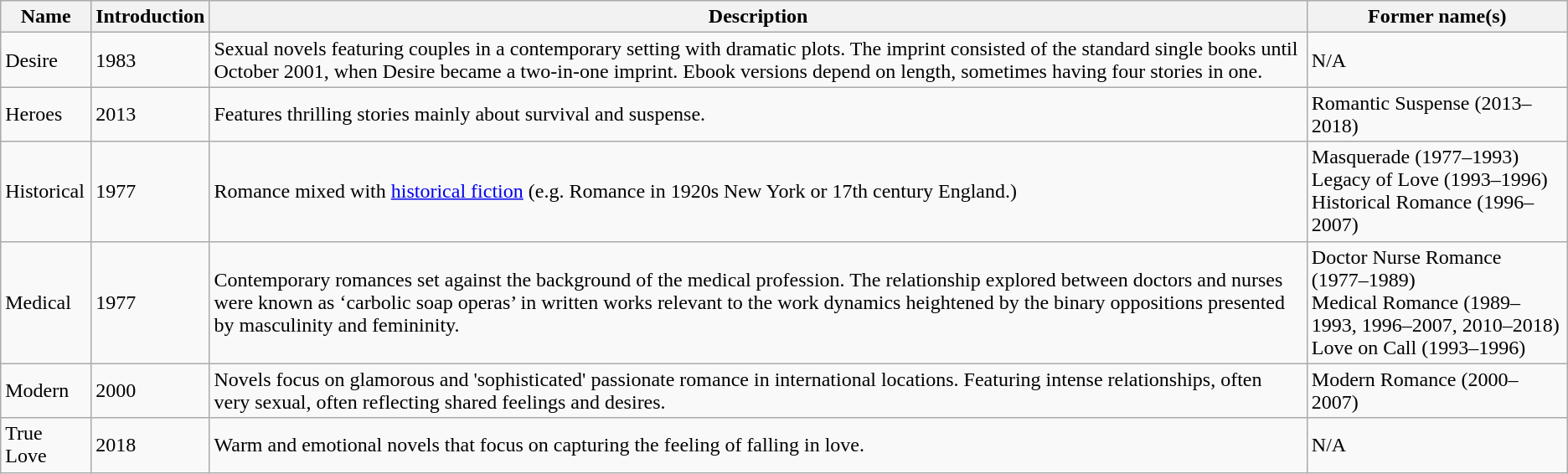<table class="wikitable sortable">
<tr>
<th>Name</th>
<th>Introduction</th>
<th>Description</th>
<th>Former name(s)</th>
</tr>
<tr>
<td>Desire</td>
<td>1983</td>
<td>Sexual novels featuring couples in a contemporary setting with dramatic plots. The imprint consisted of the standard single books until October 2001, when Desire became a two-in-one imprint. Ebook versions depend on length, sometimes having four stories in one.</td>
<td>N/A</td>
</tr>
<tr>
<td>Heroes</td>
<td>2013</td>
<td>Features thrilling stories mainly about survival and suspense.</td>
<td>Romantic Suspense (2013–2018)</td>
</tr>
<tr>
<td>Historical</td>
<td>1977</td>
<td>Romance mixed with <a href='#'>historical fiction</a> (e.g. Romance in 1920s New York or 17th century England.)</td>
<td>Masquerade (1977–1993)<br>Legacy of Love (1993–1996)<br>Historical Romance (1996–2007)</td>
</tr>
<tr>
<td>Medical</td>
<td>1977</td>
<td>Contemporary romances set against the background of the medical profession. The relationship explored between doctors and nurses were known as ‘carbolic soap operas’ in written works relevant to the work dynamics heightened by the binary oppositions presented by masculinity and femininity.</td>
<td>Doctor Nurse Romance (1977–1989)<br>Medical Romance (1989–1993, 1996–2007, 2010–2018)<br>Love on Call (1993–1996)</td>
</tr>
<tr>
<td>Modern</td>
<td>2000</td>
<td>Novels focus on glamorous and 'sophisticated' passionate romance in international locations. Featuring intense relationships, often very sexual, often reflecting shared feelings and desires.</td>
<td>Modern Romance (2000–2007)</td>
</tr>
<tr>
<td>True Love</td>
<td>2018</td>
<td>Warm and emotional novels that focus on capturing the feeling of falling in love.</td>
<td>N/A</td>
</tr>
</table>
